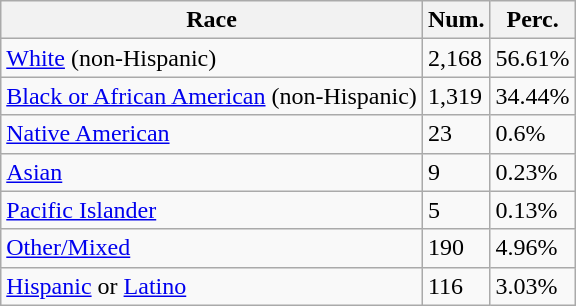<table class="wikitable">
<tr>
<th>Race</th>
<th>Num.</th>
<th>Perc.</th>
</tr>
<tr>
<td><a href='#'>White</a> (non-Hispanic)</td>
<td>2,168</td>
<td>56.61%</td>
</tr>
<tr>
<td><a href='#'>Black or African American</a> (non-Hispanic)</td>
<td>1,319</td>
<td>34.44%</td>
</tr>
<tr>
<td><a href='#'>Native American</a></td>
<td>23</td>
<td>0.6%</td>
</tr>
<tr>
<td><a href='#'>Asian</a></td>
<td>9</td>
<td>0.23%</td>
</tr>
<tr>
<td><a href='#'>Pacific Islander</a></td>
<td>5</td>
<td>0.13%</td>
</tr>
<tr>
<td><a href='#'>Other/Mixed</a></td>
<td>190</td>
<td>4.96%</td>
</tr>
<tr>
<td><a href='#'>Hispanic</a> or <a href='#'>Latino</a></td>
<td>116</td>
<td>3.03%</td>
</tr>
</table>
